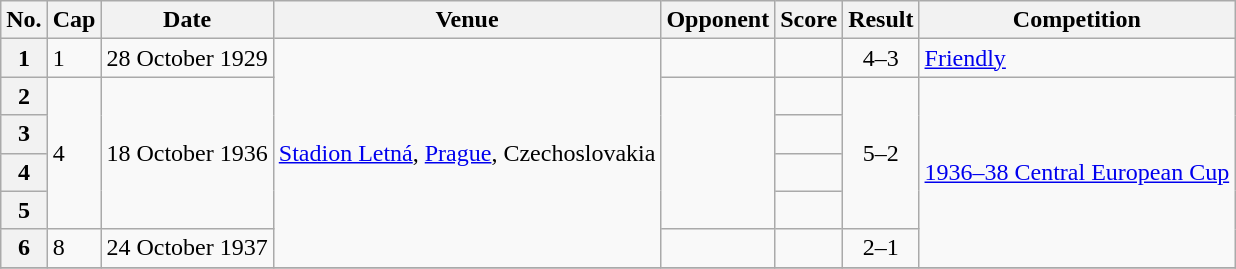<table class="wikitable plainrowheaders sortable">
<tr>
<th scope=col>No.</th>
<th scope=col>Cap</th>
<th scope=col>Date</th>
<th scope=col>Venue</th>
<th scope=col>Opponent</th>
<th scope=col>Score</th>
<th scope=col>Result</th>
<th scope=col>Competition</th>
</tr>
<tr>
<th scope=row>1</th>
<td rowspan=1>1</td>
<td rowspan=1>28 October 1929</td>
<td rowspan=6><a href='#'>Stadion Letná</a>, <a href='#'>Prague</a>, Czechoslovakia</td>
<td rowspan=1></td>
<td></td>
<td rowspan=1 style="text-align:center;">4–3</td>
<td rowspan=1><a href='#'>Friendly</a></td>
</tr>
<tr>
<th scope=row>2</th>
<td rowspan=4>4</td>
<td rowspan=4>18 October 1936</td>
<td rowspan=4></td>
<td></td>
<td rowspan=4 style="text-align:center;">5–2</td>
<td rowspan=5><a href='#'>1936–38 Central European Cup</a></td>
</tr>
<tr>
<th scope=row>3</th>
<td></td>
</tr>
<tr>
<th scope=row>4</th>
<td></td>
</tr>
<tr>
<th scope=row>5</th>
<td></td>
</tr>
<tr>
<th scope=row>6</th>
<td rowspan=1>8</td>
<td rowspan=1>24 October 1937</td>
<td rowspan=1></td>
<td></td>
<td rowspan=1 style="text-align:center;">2–1</td>
</tr>
<tr>
</tr>
</table>
